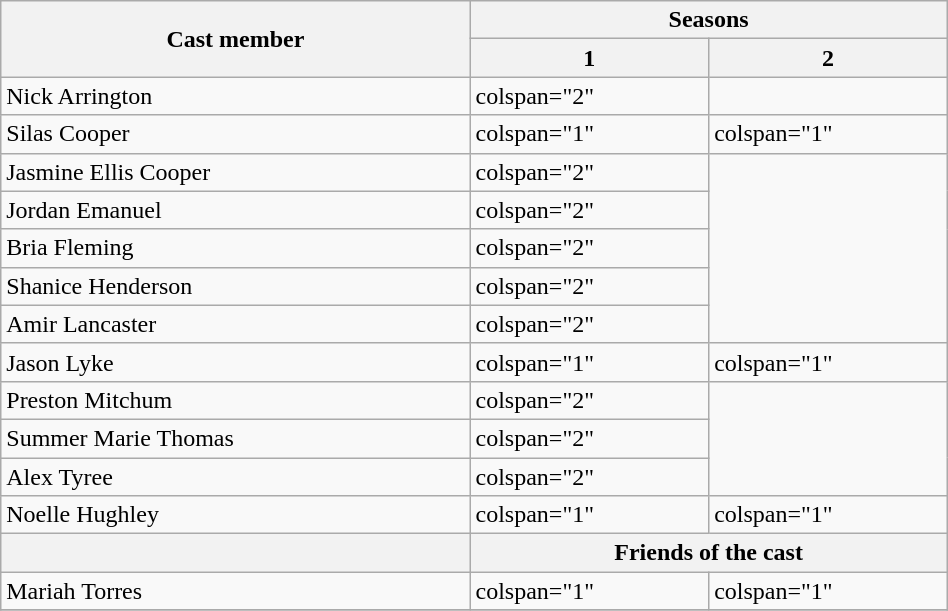<table class="wikitable plainrowheaders" width="50%">
<tr>
<th rowspan="2" style="width:10%;">Cast member</th>
<th colspan="2">Seasons</th>
</tr>
<tr>
<th style="width:5%;">1</th>
<th style="width:5%;">2</th>
</tr>
<tr>
<td>Nick Arrington</td>
<td>colspan="2" </td>
</tr>
<tr>
<td>Silas Cooper</td>
<td>colspan="1" </td>
<td>colspan="1" </td>
</tr>
<tr>
<td>Jasmine Ellis Cooper</td>
<td>colspan="2" </td>
</tr>
<tr>
<td>Jordan Emanuel</td>
<td>colspan="2" </td>
</tr>
<tr>
<td>Bria Fleming</td>
<td>colspan="2" </td>
</tr>
<tr>
<td>Shanice Henderson</td>
<td>colspan="2" </td>
</tr>
<tr>
<td>Amir Lancaster</td>
<td>colspan="2" </td>
</tr>
<tr>
<td>Jason Lyke</td>
<td>colspan="1" </td>
<td>colspan="1" </td>
</tr>
<tr>
<td>Preston Mitchum</td>
<td>colspan="2" </td>
</tr>
<tr>
<td>Summer Marie Thomas</td>
<td>colspan="2" </td>
</tr>
<tr>
<td>Alex Tyree</td>
<td>colspan="2" </td>
</tr>
<tr>
<td>Noelle Hughley</td>
<td>colspan="1" </td>
<td>colspan="1" </td>
</tr>
<tr>
<th rowspan="1" style="width:15%"></th>
<th colspan="2">Friends of the cast</th>
</tr>
<tr>
<td>Mariah Torres</td>
<td>colspan="1" </td>
<td>colspan="1" </td>
</tr>
<tr>
</tr>
</table>
